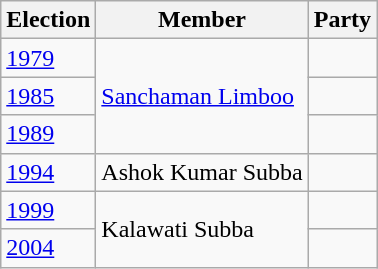<table class="wikitable sortable">
<tr>
<th>Election</th>
<th>Member</th>
<th colspan=2>Party</th>
</tr>
<tr>
<td><a href='#'>1979</a></td>
<td rowspan=3><a href='#'>Sanchaman Limboo</a></td>
<td></td>
</tr>
<tr>
<td><a href='#'>1985</a></td>
<td></td>
</tr>
<tr>
<td><a href='#'>1989</a></td>
</tr>
<tr>
<td><a href='#'>1994</a></td>
<td>Ashok Kumar Subba</td>
<td></td>
</tr>
<tr>
<td><a href='#'>1999</a></td>
<td rowspan=2>Kalawati Subba</td>
<td></td>
</tr>
<tr>
<td><a href='#'>2004</a></td>
</tr>
</table>
